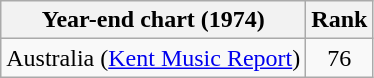<table class="wikitable">
<tr>
<th>Year-end chart (1974)</th>
<th>Rank</th>
</tr>
<tr>
<td>Australia (<a href='#'>Kent Music Report</a>)</td>
<td style="text-align:center;">76</td>
</tr>
</table>
